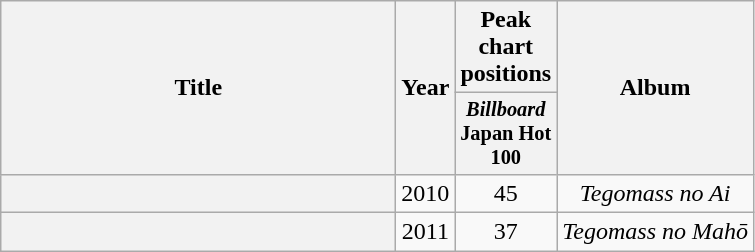<table class="wikitable plainrowheaders" style="text-align:center;">
<tr>
<th scope="col" rowspan="2" style="width:16em;">Title</th>
<th scope="col" rowspan="2">Year</th>
<th scope="col" colspan="1">Peak chart positions</th>
<th scope="col" rowspan="2">Album</th>
</tr>
<tr>
<th style="width:3em;font-size:85%"><em>Billboard</em> Japan Hot 100<br></th>
</tr>
<tr>
<th scope="row"></th>
<td rowspan="1">2010</td>
<td>45</td>
<td rowspan=1><em>Tegomass no Ai</em></td>
</tr>
<tr>
<th scope="row"></th>
<td rowspan="1">2011</td>
<td>37</td>
<td rowspan=1><em>Tegomass no Mahō</em></td>
</tr>
</table>
